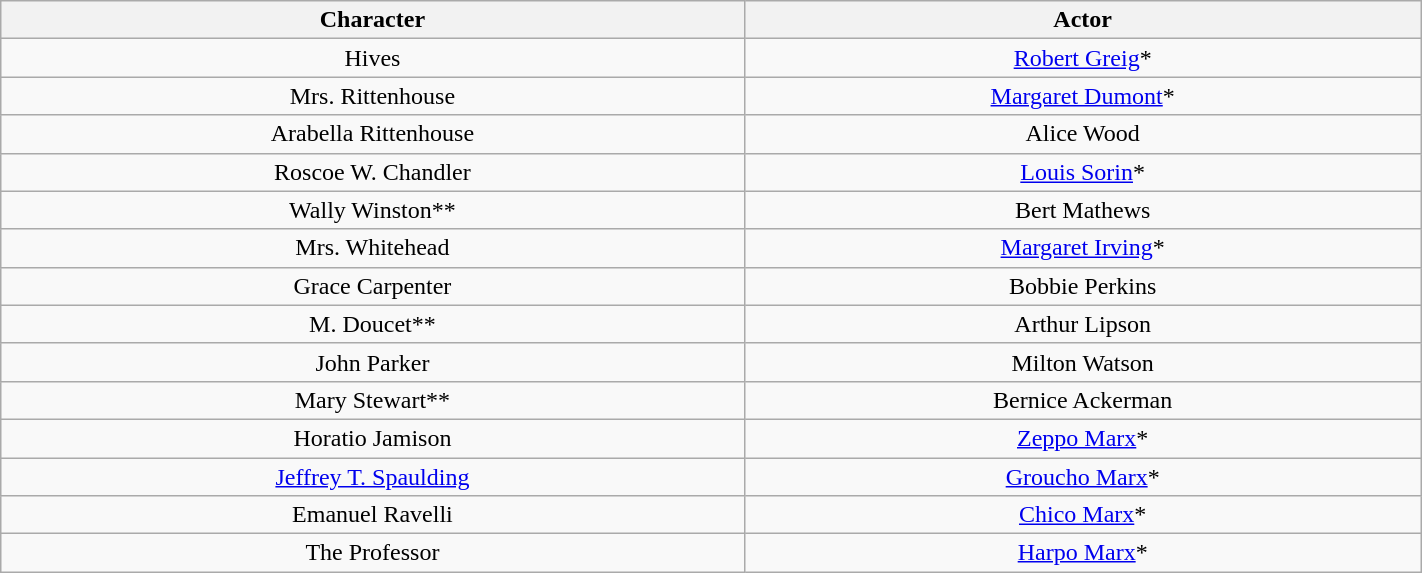<table class="wikitable"  style="width:75%; text-align:center;">
<tr>
<th colwidth="50%">Character</th>
<th colwidth="50%">Actor</th>
</tr>
<tr>
<td>Hives</td>
<td><a href='#'>Robert Greig</a>*</td>
</tr>
<tr>
<td>Mrs. Rittenhouse</td>
<td><a href='#'>Margaret Dumont</a>*</td>
</tr>
<tr>
<td>Arabella Rittenhouse</td>
<td>Alice Wood</td>
</tr>
<tr>
<td>Roscoe W. Chandler</td>
<td><a href='#'>Louis Sorin</a>*</td>
</tr>
<tr>
<td>Wally Winston**</td>
<td>Bert Mathews</td>
</tr>
<tr>
<td>Mrs. Whitehead</td>
<td><a href='#'>Margaret Irving</a>*</td>
</tr>
<tr>
<td>Grace Carpenter</td>
<td>Bobbie Perkins</td>
</tr>
<tr>
<td>M. Doucet**</td>
<td>Arthur Lipson</td>
</tr>
<tr>
<td>John Parker</td>
<td>Milton Watson</td>
</tr>
<tr>
<td>Mary Stewart**</td>
<td>Bernice Ackerman</td>
</tr>
<tr>
<td>Horatio Jamison</td>
<td><a href='#'>Zeppo Marx</a>*</td>
</tr>
<tr>
<td><a href='#'>Jeffrey T. Spaulding</a></td>
<td><a href='#'>Groucho Marx</a>*</td>
</tr>
<tr>
<td>Emanuel Ravelli</td>
<td><a href='#'>Chico Marx</a>*</td>
</tr>
<tr>
<td>The Professor</td>
<td><a href='#'>Harpo Marx</a>*</td>
</tr>
</table>
